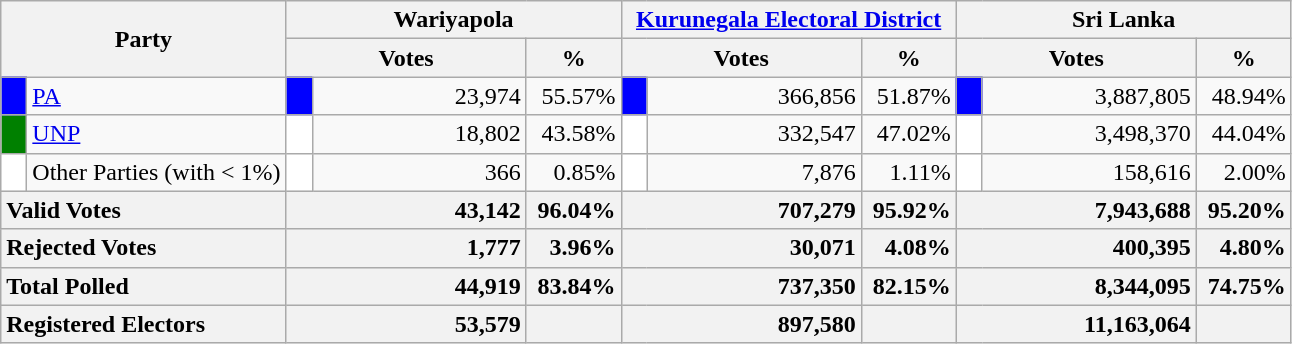<table class="wikitable">
<tr>
<th colspan="2" width="144px"rowspan="2">Party</th>
<th colspan="3" width="216px">Wariyapola</th>
<th colspan="3" width="216px"><a href='#'>Kurunegala Electoral District</a></th>
<th colspan="3" width="216px">Sri Lanka</th>
</tr>
<tr>
<th colspan="2" width="144px">Votes</th>
<th>%</th>
<th colspan="2" width="144px">Votes</th>
<th>%</th>
<th colspan="2" width="144px">Votes</th>
<th>%</th>
</tr>
<tr>
<td style="background-color:blue;" width="10px"></td>
<td style="text-align:left;"><a href='#'>PA</a></td>
<td style="background-color:blue;" width="10px"></td>
<td style="text-align:right;">23,974</td>
<td style="text-align:right;">55.57%</td>
<td style="background-color:blue;" width="10px"></td>
<td style="text-align:right;">366,856</td>
<td style="text-align:right;">51.87%</td>
<td style="background-color:blue;" width="10px"></td>
<td style="text-align:right;">3,887,805</td>
<td style="text-align:right;">48.94%</td>
</tr>
<tr>
<td style="background-color:green;" width="10px"></td>
<td style="text-align:left;"><a href='#'>UNP</a></td>
<td style="background-color:white;" width="10px"></td>
<td style="text-align:right;">18,802</td>
<td style="text-align:right;">43.58%</td>
<td style="background-color:white;" width="10px"></td>
<td style="text-align:right;">332,547</td>
<td style="text-align:right;">47.02%</td>
<td style="background-color:white;" width="10px"></td>
<td style="text-align:right;">3,498,370</td>
<td style="text-align:right;">44.04%</td>
</tr>
<tr>
<td style="background-color:white;" width="10px"></td>
<td style="text-align:left;">Other Parties (with < 1%)</td>
<td style="background-color:white;" width="10px"></td>
<td style="text-align:right;">366</td>
<td style="text-align:right;">0.85%</td>
<td style="background-color:white;" width="10px"></td>
<td style="text-align:right;">7,876</td>
<td style="text-align:right;">1.11%</td>
<td style="background-color:white;" width="10px"></td>
<td style="text-align:right;">158,616</td>
<td style="text-align:right;">2.00%</td>
</tr>
<tr>
<th colspan="2" width="144px"style="text-align:left;">Valid Votes</th>
<th style="text-align:right;"colspan="2" width="144px">43,142</th>
<th style="text-align:right;">96.04%</th>
<th style="text-align:right;"colspan="2" width="144px">707,279</th>
<th style="text-align:right;">95.92%</th>
<th style="text-align:right;"colspan="2" width="144px">7,943,688</th>
<th style="text-align:right;">95.20%</th>
</tr>
<tr>
<th colspan="2" width="144px"style="text-align:left;">Rejected Votes</th>
<th style="text-align:right;"colspan="2" width="144px">1,777</th>
<th style="text-align:right;">3.96%</th>
<th style="text-align:right;"colspan="2" width="144px">30,071</th>
<th style="text-align:right;">4.08%</th>
<th style="text-align:right;"colspan="2" width="144px">400,395</th>
<th style="text-align:right;">4.80%</th>
</tr>
<tr>
<th colspan="2" width="144px"style="text-align:left;">Total Polled</th>
<th style="text-align:right;"colspan="2" width="144px">44,919</th>
<th style="text-align:right;">83.84%</th>
<th style="text-align:right;"colspan="2" width="144px">737,350</th>
<th style="text-align:right;">82.15%</th>
<th style="text-align:right;"colspan="2" width="144px">8,344,095</th>
<th style="text-align:right;">74.75%</th>
</tr>
<tr>
<th colspan="2" width="144px"style="text-align:left;">Registered Electors</th>
<th style="text-align:right;"colspan="2" width="144px">53,579</th>
<th></th>
<th style="text-align:right;"colspan="2" width="144px">897,580</th>
<th></th>
<th style="text-align:right;"colspan="2" width="144px">11,163,064</th>
<th></th>
</tr>
</table>
